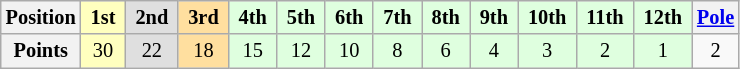<table class="wikitable" style="font-size:85%; text-align:center">
<tr>
<th>Position</th>
<td style="background:#FFFFBF;"> <strong>1st</strong> </td>
<td style="background:#DFDFDF;"> <strong>2nd</strong> </td>
<td style="background:#FFDF9F;"> <strong>3rd</strong> </td>
<td style="background:#DFFFDF;"> <strong>4th</strong> </td>
<td style="background:#DFFFDF;"> <strong>5th</strong> </td>
<td style="background:#DFFFDF;"> <strong>6th</strong> </td>
<td style="background:#DFFFDF;"> <strong>7th</strong> </td>
<td style="background:#DFFFDF;"> <strong>8th</strong> </td>
<td style="background:#DFFFDF;"> <strong>9th</strong> </td>
<td style="background:#DFFFDF;"> <strong>10th</strong> </td>
<td style="background:#DFFFDF;"> <strong>11th</strong> </td>
<td style="background:#DFFFDF;"> <strong>12th</strong> </td>
<th><a href='#'>Pole</a></th>
</tr>
<tr>
<th>Points</th>
<td style="background:#FFFFBF;">30</td>
<td style="background:#DFDFDF;">22</td>
<td style="background:#FFDF9F;">18</td>
<td style="background:#DFFFDF;">15</td>
<td style="background:#DFFFDF;">12</td>
<td style="background:#DFFFDF;">10</td>
<td style="background:#DFFFDF;">8</td>
<td style="background:#DFFFDF;">6</td>
<td style="background:#DFFFDF;">4</td>
<td style="background:#DFFFDF;">3</td>
<td style="background:#DFFFDF;">2</td>
<td style="background:#DFFFDF;">1</td>
<td>2</td>
</tr>
</table>
